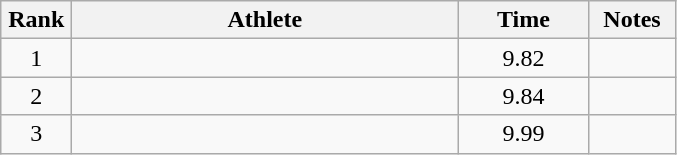<table class=wikitable style="text-align:center">
<tr>
<th width=40>Rank</th>
<th width=250>Athlete</th>
<th width=80>Time</th>
<th width=50>Notes</th>
</tr>
<tr>
<td>1</td>
<td align=left></td>
<td>9.82</td>
<td></td>
</tr>
<tr>
<td>2</td>
<td align=left></td>
<td>9.84</td>
<td></td>
</tr>
<tr>
<td>3</td>
<td align=left></td>
<td>9.99</td>
<td></td>
</tr>
</table>
